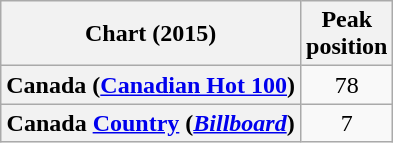<table class="wikitable sortable plainrowheaders" style="text-align:center;">
<tr>
<th>Chart (2015)</th>
<th>Peak<br>position</th>
</tr>
<tr>
<th scope="row">Canada (<a href='#'>Canadian Hot 100</a>)</th>
<td>78</td>
</tr>
<tr>
<th scope="row">Canada <a href='#'>Country</a> (<a href='#'><em>Billboard</em></a>)</th>
<td>7</td>
</tr>
</table>
